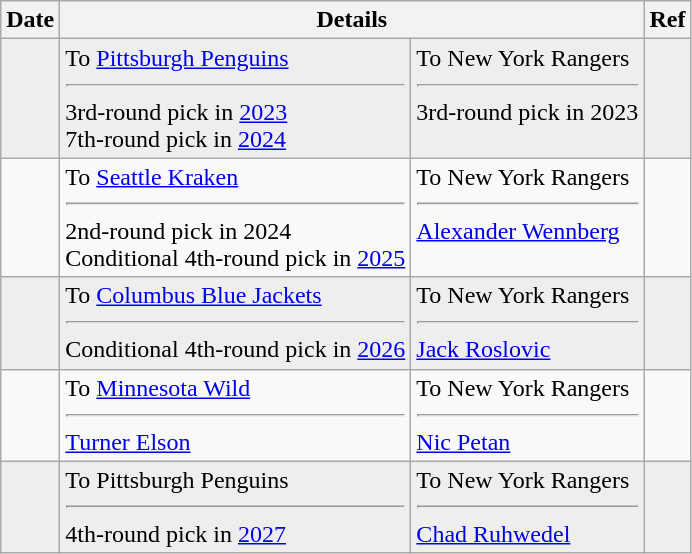<table class="wikitable">
<tr>
<th>Date</th>
<th colspan="2">Details</th>
<th>Ref</th>
</tr>
<tr style="background:#eee;">
<td></td>
<td valign="top">To <a href='#'>Pittsburgh Penguins</a><hr>3rd-round pick in <a href='#'>2023</a><br>7th-round pick in <a href='#'>2024</a></td>
<td valign="top">To New York Rangers<hr>3rd-round pick in 2023</td>
<td></td>
</tr>
<tr>
<td></td>
<td valign="top">To <a href='#'>Seattle Kraken</a><hr>2nd-round pick in 2024<br>Conditional 4th-round pick in <a href='#'>2025</a></td>
<td valign="top">To New York Rangers<hr><a href='#'>Alexander Wennberg</a></td>
<td></td>
</tr>
<tr style="background:#eee;">
<td></td>
<td valign="top">To <a href='#'>Columbus Blue Jackets</a><hr>Conditional 4th-round pick in <a href='#'>2026</a></td>
<td valign="top">To New York Rangers<hr><a href='#'>Jack Roslovic</a></td>
<td></td>
</tr>
<tr>
<td></td>
<td valign="top">To <a href='#'>Minnesota Wild</a><hr><a href='#'>Turner Elson</a></td>
<td valign="top">To New York Rangers<hr><a href='#'>Nic Petan</a></td>
<td></td>
</tr>
<tr style="background:#eee;">
<td></td>
<td valign="top">To Pittsburgh Penguins<hr>4th-round pick in <a href='#'>2027</a></td>
<td valign="top">To New York Rangers<hr><a href='#'>Chad Ruhwedel</a></td>
<td></td>
</tr>
</table>
